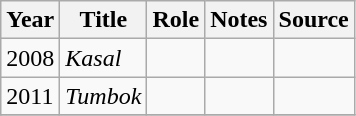<table class="wikitable sortable">
<tr>
<th>Year</th>
<th>Title</th>
<th>Role</th>
<th class="unsortable">Notes</th>
<th class="unsortable">Source</th>
</tr>
<tr>
<td>2008</td>
<td><em>Kasal</em></td>
<td></td>
<td></td>
<td></td>
</tr>
<tr>
<td>2011</td>
<td><em>Tumbok</em></td>
<td></td>
<td></td>
<td></td>
</tr>
<tr>
</tr>
</table>
